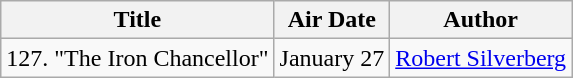<table class="wikitable">
<tr>
<th>Title</th>
<th>Air Date</th>
<th>Author</th>
</tr>
<tr>
<td>127. "The Iron Chancellor"</td>
<td>January 27</td>
<td><a href='#'>Robert Silverberg</a></td>
</tr>
</table>
